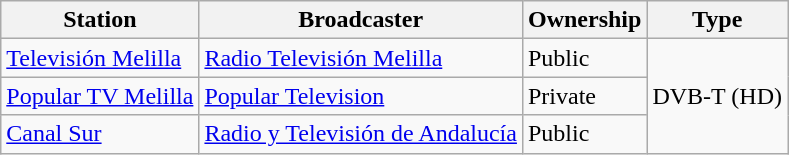<table class="wikitable">
<tr>
<th>Station</th>
<th>Broadcaster</th>
<th>Ownership</th>
<th>Type</th>
</tr>
<tr>
<td><a href='#'>Televisión Melilla</a></td>
<td><a href='#'>Radio Televisión Melilla</a></td>
<td>Public</td>
<td rowspan="3">DVB-T (HD)</td>
</tr>
<tr>
<td><a href='#'>Popular TV Melilla</a></td>
<td><a href='#'>Popular Television</a></td>
<td>Private</td>
</tr>
<tr>
<td><a href='#'>Canal Sur</a></td>
<td><a href='#'>Radio y Televisión de Andalucía</a></td>
<td>Public</td>
</tr>
</table>
